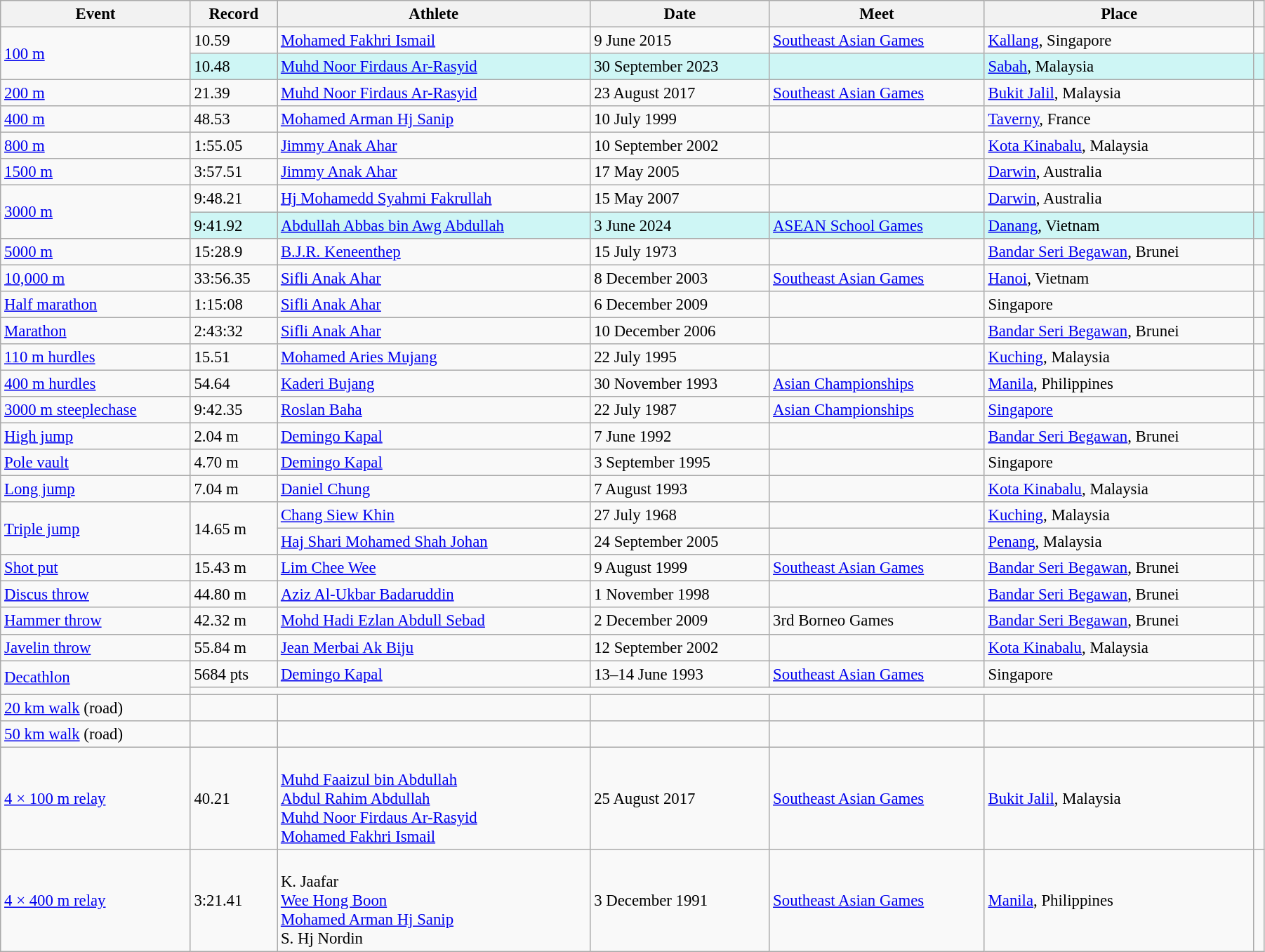<table class="wikitable" style="font-size:95%; width: 95%;">
<tr>
<th>Event</th>
<th>Record</th>
<th>Athlete</th>
<th>Date</th>
<th>Meet</th>
<th>Place</th>
<th></th>
</tr>
<tr>
<td rowspan=2><a href='#'>100 m</a></td>
<td>10.59 </td>
<td><a href='#'>Mohamed Fakhri Ismail</a></td>
<td>9 June 2015</td>
<td><a href='#'>Southeast Asian Games</a></td>
<td><a href='#'>Kallang</a>, Singapore</td>
<td></td>
</tr>
<tr style="background:#cef6f5;">
<td>10.48 </td>
<td><a href='#'>Muhd Noor Firdaus Ar-Rasyid</a></td>
<td>30 September 2023</td>
<td></td>
<td><a href='#'>Sabah</a>, Malaysia</td>
<td></td>
</tr>
<tr>
<td><a href='#'>200 m</a></td>
<td>21.39 </td>
<td><a href='#'>Muhd Noor Firdaus Ar-Rasyid</a></td>
<td>23 August 2017</td>
<td><a href='#'>Southeast Asian Games</a></td>
<td><a href='#'>Bukit Jalil</a>, Malaysia</td>
<td></td>
</tr>
<tr>
<td><a href='#'>400 m</a></td>
<td>48.53</td>
<td><a href='#'>Mohamed Arman Hj Sanip</a></td>
<td>10 July 1999</td>
<td></td>
<td><a href='#'>Taverny</a>, France</td>
<td></td>
</tr>
<tr>
<td><a href='#'>800 m</a></td>
<td>1:55.05</td>
<td><a href='#'>Jimmy Anak Ahar</a></td>
<td>10 September 2002</td>
<td></td>
<td><a href='#'>Kota Kinabalu</a>, Malaysia</td>
<td></td>
</tr>
<tr>
<td><a href='#'>1500 m</a></td>
<td>3:57.51</td>
<td><a href='#'>Jimmy Anak Ahar</a></td>
<td>17 May 2005</td>
<td></td>
<td><a href='#'>Darwin</a>, Australia</td>
<td></td>
</tr>
<tr>
<td rowspan=2><a href='#'>3000 m</a></td>
<td>9:48.21</td>
<td><a href='#'>Hj Mohamedd Syahmi Fakrullah</a></td>
<td>15 May 2007</td>
<td></td>
<td><a href='#'>Darwin</a>, Australia</td>
<td></td>
</tr>
<tr style="background:#cef6f5;">
<td>9:41.92</td>
<td><a href='#'>Abdullah Abbas bin Awg Abdullah</a></td>
<td>3 June 2024</td>
<td><a href='#'>ASEAN School Games</a></td>
<td><a href='#'>Danang</a>, Vietnam</td>
<td></td>
</tr>
<tr>
<td><a href='#'>5000 m</a></td>
<td>15:28.9</td>
<td><a href='#'>B.J.R. Keneenthep</a></td>
<td>15 July 1973</td>
<td></td>
<td><a href='#'>Bandar Seri Begawan</a>, Brunei</td>
<td></td>
</tr>
<tr>
<td><a href='#'>10,000 m</a></td>
<td>33:56.35</td>
<td><a href='#'>Sifli Anak Ahar</a></td>
<td>8 December 2003</td>
<td><a href='#'>Southeast Asian Games</a></td>
<td><a href='#'>Hanoi</a>, Vietnam</td>
<td></td>
</tr>
<tr>
<td><a href='#'>Half marathon</a></td>
<td>1:15:08</td>
<td><a href='#'>Sifli Anak Ahar</a></td>
<td>6 December 2009</td>
<td></td>
<td>Singapore</td>
<td></td>
</tr>
<tr>
<td><a href='#'>Marathon</a></td>
<td>2:43:32</td>
<td><a href='#'>Sifli Anak Ahar</a></td>
<td>10 December 2006</td>
<td></td>
<td><a href='#'>Bandar Seri Begawan</a>, Brunei</td>
<td></td>
</tr>
<tr>
<td><a href='#'>110 m hurdles</a></td>
<td>15.51</td>
<td><a href='#'>Mohamed Aries Mujang</a></td>
<td>22 July 1995</td>
<td></td>
<td><a href='#'>Kuching</a>, Malaysia</td>
<td></td>
</tr>
<tr>
<td><a href='#'>400 m hurdles</a></td>
<td>54.64</td>
<td><a href='#'>Kaderi Bujang</a></td>
<td>30 November 1993</td>
<td><a href='#'>Asian Championships</a></td>
<td><a href='#'>Manila</a>, Philippines</td>
<td></td>
</tr>
<tr>
<td><a href='#'>3000 m steeplechase</a></td>
<td>9:42.35</td>
<td><a href='#'>Roslan Baha</a></td>
<td>22 July 1987</td>
<td><a href='#'>Asian Championships</a></td>
<td><a href='#'>Singapore</a></td>
<td></td>
</tr>
<tr>
<td><a href='#'>High jump</a></td>
<td>2.04 m</td>
<td><a href='#'>Demingo Kapal</a></td>
<td>7 June 1992</td>
<td></td>
<td><a href='#'>Bandar Seri Begawan</a>, Brunei</td>
<td></td>
</tr>
<tr>
<td><a href='#'>Pole vault</a></td>
<td>4.70 m</td>
<td><a href='#'>Demingo Kapal</a></td>
<td>3 September 1995</td>
<td></td>
<td>Singapore</td>
<td></td>
</tr>
<tr>
<td><a href='#'>Long jump</a></td>
<td>7.04 m</td>
<td><a href='#'>Daniel Chung</a></td>
<td>7 August 1993</td>
<td></td>
<td><a href='#'>Kota Kinabalu</a>, Malaysia</td>
<td></td>
</tr>
<tr>
<td rowspan=2><a href='#'>Triple jump</a></td>
<td rowspan=2>14.65 m</td>
<td><a href='#'>Chang Siew Khin</a></td>
<td>27 July 1968</td>
<td></td>
<td><a href='#'>Kuching</a>, Malaysia</td>
<td></td>
</tr>
<tr>
<td><a href='#'>Haj Shari Mohamed Shah Johan</a></td>
<td>24 September 2005</td>
<td></td>
<td><a href='#'>Penang</a>, Malaysia</td>
<td></td>
</tr>
<tr>
<td><a href='#'>Shot put</a></td>
<td>15.43 m</td>
<td><a href='#'>Lim Chee Wee</a></td>
<td>9 August 1999</td>
<td><a href='#'>Southeast Asian Games</a></td>
<td><a href='#'>Bandar Seri Begawan</a>, Brunei</td>
<td></td>
</tr>
<tr>
<td><a href='#'>Discus throw</a></td>
<td>44.80 m</td>
<td><a href='#'>Aziz Al-Ukbar Badaruddin</a></td>
<td>1 November 1998</td>
<td></td>
<td><a href='#'>Bandar Seri Begawan</a>, Brunei</td>
<td></td>
</tr>
<tr>
<td><a href='#'>Hammer throw</a></td>
<td>42.32 m</td>
<td><a href='#'>Mohd Hadi Ezlan Abdull Sebad</a></td>
<td>2 December 2009</td>
<td>3rd Borneo Games</td>
<td><a href='#'>Bandar Seri Begawan</a>, Brunei</td>
<td></td>
</tr>
<tr>
<td><a href='#'>Javelin throw</a></td>
<td>55.84 m</td>
<td><a href='#'>Jean Merbai Ak Biju</a></td>
<td>12 September 2002</td>
<td></td>
<td><a href='#'>Kota Kinabalu</a>, Malaysia</td>
<td></td>
</tr>
<tr>
<td rowspan=2><a href='#'>Decathlon</a></td>
<td>5684 pts</td>
<td><a href='#'>Demingo Kapal</a></td>
<td>13–14 June 1993</td>
<td><a href='#'>Southeast Asian Games</a></td>
<td>Singapore</td>
<td></td>
</tr>
<tr>
<td colspan=5></td>
<td></td>
</tr>
<tr>
<td><a href='#'>20 km walk</a> (road)</td>
<td></td>
<td></td>
<td></td>
<td></td>
<td></td>
<td></td>
</tr>
<tr>
<td><a href='#'>50 km walk</a> (road)</td>
<td></td>
<td></td>
<td></td>
<td></td>
<td></td>
<td></td>
</tr>
<tr>
<td><a href='#'>4 × 100 m relay</a></td>
<td>40.21</td>
<td><br><a href='#'>Muhd Faaizul bin Abdullah</a><br><a href='#'>Abdul Rahim Abdullah</a><br><a href='#'>Muhd Noor Firdaus Ar-Rasyid</a><br><a href='#'>Mohamed Fakhri Ismail</a></td>
<td>25 August 2017</td>
<td><a href='#'>Southeast Asian Games</a></td>
<td><a href='#'>Bukit Jalil</a>, Malaysia</td>
<td></td>
</tr>
<tr>
<td><a href='#'>4 × 400 m relay</a></td>
<td>3:21.41</td>
<td><br>K. Jaafar<br><a href='#'>Wee Hong Boon</a><br><a href='#'>Mohamed Arman Hj Sanip</a><br>S. Hj Nordin</td>
<td>3 December 1991</td>
<td><a href='#'>Southeast Asian Games</a></td>
<td><a href='#'>Manila</a>, Philippines</td>
<td></td>
</tr>
</table>
